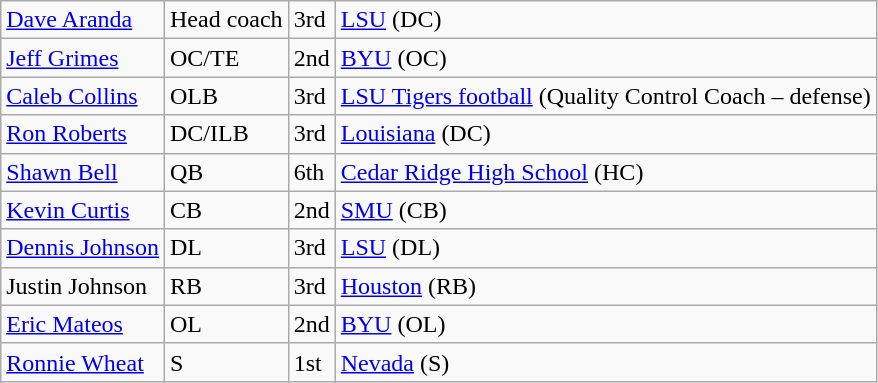<table class="wikitable">
<tr>
<td><a href='#'>Dave Aranda</a></td>
<td>Head coach</td>
<td>3rd</td>
<td><a href='#'>LSU</a> (DC)</td>
</tr>
<tr>
<td><a href='#'>Jeff Grimes</a></td>
<td>OC/TE</td>
<td>2nd</td>
<td><a href='#'>BYU</a> (OC)</td>
</tr>
<tr>
<td><a href='#'>Caleb Collins</a></td>
<td>OLB</td>
<td>3rd</td>
<td><a href='#'>LSU Tigers football</a> (Quality Control Coach – defense)</td>
</tr>
<tr>
<td><a href='#'>Ron Roberts</a></td>
<td>DC/ILB</td>
<td>3rd</td>
<td><a href='#'>Louisiana</a> (DC)</td>
</tr>
<tr>
<td><a href='#'>Shawn Bell</a></td>
<td>QB</td>
<td>6th</td>
<td><a href='#'>Cedar Ridge High School</a> (HC)</td>
</tr>
<tr>
<td><a href='#'>Kevin Curtis</a></td>
<td>CB</td>
<td>2nd</td>
<td><a href='#'>SMU</a> (CB)</td>
</tr>
<tr>
<td><a href='#'>Dennis Johnson</a></td>
<td>DL</td>
<td>3rd</td>
<td><a href='#'>LSU</a> (DL)</td>
</tr>
<tr>
<td>Justin Johnson</td>
<td>RB</td>
<td>3rd</td>
<td><a href='#'>Houston</a> (RB)</td>
</tr>
<tr>
<td><a href='#'>Eric Mateos</a></td>
<td>OL</td>
<td>2nd</td>
<td><a href='#'>BYU</a> (OL)</td>
</tr>
<tr>
<td><a href='#'>Ronnie Wheat</a></td>
<td>S</td>
<td>1st</td>
<td><a href='#'>Nevada</a> (S)</td>
</tr>
</table>
